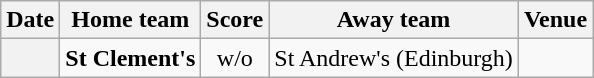<table class="wikitable football-result-list" style="max-width: 80em; text-align: center">
<tr>
<th scope="col">Date</th>
<th scope="col">Home team</th>
<th scope="col">Score</th>
<th scope="col">Away team</th>
<th scope="col">Venue</th>
</tr>
<tr>
<th scope="row"></th>
<td align=right><strong>St Clement's</strong></td>
<td>w/o</td>
<td align=left>St Andrew's (Edinburgh)</td>
<td></td>
</tr>
</table>
